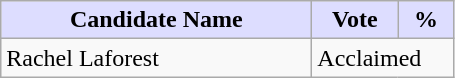<table class="wikitable sortable">
<tr>
<th style="background:#ddf; width:200px;">Candidate Name</th>
<th style="background:#ddf; width:50px;">Vote</th>
<th style="background:#ddf; width:30px;">%</th>
</tr>
<tr>
<td>Rachel Laforest</td>
<td colspan="3">Acclaimed</td>
</tr>
</table>
